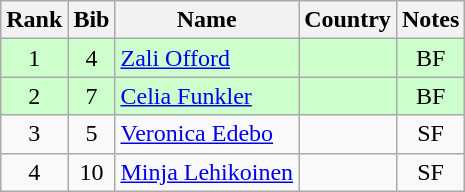<table class="wikitable" style="text-align:center;">
<tr>
<th>Rank</th>
<th>Bib</th>
<th>Name</th>
<th>Country</th>
<th>Notes</th>
</tr>
<tr bgcolor=ccffcc>
<td>1</td>
<td>4</td>
<td align=left><a href='#'>Zali Offord</a></td>
<td align=left></td>
<td>BF</td>
</tr>
<tr bgcolor=ccffcc>
<td>2</td>
<td>7</td>
<td align=left><a href='#'>Celia Funkler</a></td>
<td align=left></td>
<td>BF</td>
</tr>
<tr>
<td>3</td>
<td>5</td>
<td align=left><a href='#'>Veronica Edebo</a></td>
<td align=left></td>
<td>SF</td>
</tr>
<tr>
<td>4</td>
<td>10</td>
<td align=left><a href='#'>Minja Lehikoinen</a></td>
<td align=left></td>
<td>SF</td>
</tr>
</table>
